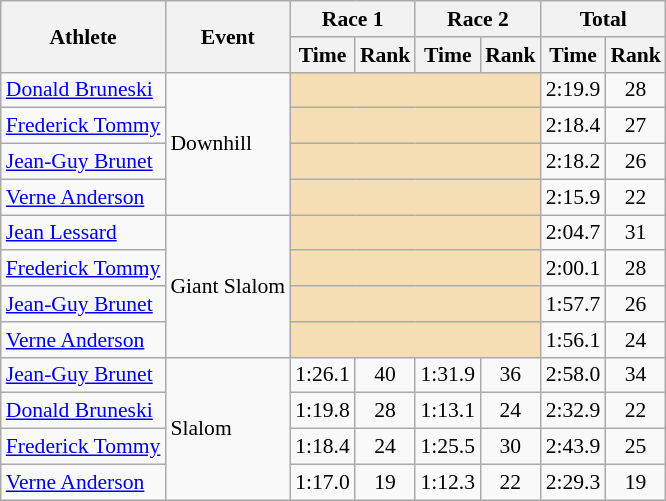<table class="wikitable" style="font-size:90%">
<tr>
<th rowspan="2">Athlete</th>
<th rowspan="2">Event</th>
<th colspan="2">Race 1</th>
<th colspan="2">Race 2</th>
<th colspan="2">Total</th>
</tr>
<tr>
<th>Time</th>
<th>Rank</th>
<th>Time</th>
<th>Rank</th>
<th>Time</th>
<th>Rank</th>
</tr>
<tr>
<td><a href='#'>Donald Bruneski</a></td>
<td rowspan="4">Downhill</td>
<td colspan="4" bgcolor="wheat"></td>
<td align="center">2:19.9</td>
<td align="center">28</td>
</tr>
<tr>
<td><a href='#'>Frederick Tommy</a></td>
<td colspan="4" bgcolor="wheat"></td>
<td align="center">2:18.4</td>
<td align="center">27</td>
</tr>
<tr>
<td><a href='#'>Jean-Guy Brunet</a></td>
<td colspan="4" bgcolor="wheat"></td>
<td align="center">2:18.2</td>
<td align="center">26</td>
</tr>
<tr>
<td><a href='#'>Verne Anderson</a></td>
<td colspan="4" bgcolor="wheat"></td>
<td align="center">2:15.9</td>
<td align="center">22</td>
</tr>
<tr>
<td><a href='#'>Jean Lessard</a></td>
<td rowspan="4">Giant Slalom</td>
<td colspan="4" bgcolor="wheat"></td>
<td align="center">2:04.7</td>
<td align="center">31</td>
</tr>
<tr>
<td><a href='#'>Frederick Tommy</a></td>
<td colspan="4" bgcolor="wheat"></td>
<td align="center">2:00.1</td>
<td align="center">28</td>
</tr>
<tr>
<td><a href='#'>Jean-Guy Brunet</a></td>
<td colspan="4" bgcolor="wheat"></td>
<td align="center">1:57.7</td>
<td align="center">26</td>
</tr>
<tr>
<td><a href='#'>Verne Anderson</a></td>
<td colspan="4" bgcolor="wheat"></td>
<td align="center">1:56.1</td>
<td align="center">24</td>
</tr>
<tr>
<td><a href='#'>Jean-Guy Brunet</a></td>
<td rowspan="4">Slalom</td>
<td align="center">1:26.1</td>
<td align="center">40</td>
<td align="center">1:31.9</td>
<td align="center">36</td>
<td align="center">2:58.0</td>
<td align="center">34</td>
</tr>
<tr>
<td><a href='#'>Donald Bruneski</a></td>
<td align="center">1:19.8</td>
<td align="center">28</td>
<td align="center">1:13.1</td>
<td align="center">24</td>
<td align="center">2:32.9</td>
<td align="center">22</td>
</tr>
<tr>
<td><a href='#'>Frederick Tommy</a></td>
<td align="center">1:18.4</td>
<td align="center">24</td>
<td align="center">1:25.5</td>
<td align="center">30</td>
<td align="center">2:43.9</td>
<td align="center">25</td>
</tr>
<tr>
<td><a href='#'>Verne Anderson</a></td>
<td align="center">1:17.0</td>
<td align="center">19</td>
<td align="center">1:12.3</td>
<td align="center">22</td>
<td align="center">2:29.3</td>
<td align="center">19</td>
</tr>
</table>
